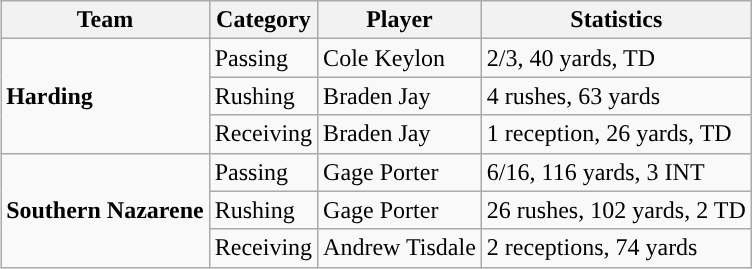<table class="wikitable" style="float: right;">
<tr>
<th>Team</th>
<th>Category</th>
<th>Player</th>
<th>Statistics</th>
</tr>
<tr>
<td rowspan=3><strong>Harding</strong></td>
<td>Passing</td>
<td>Cole Keylon</td>
<td>2/3, 40 yards, TD</td>
</tr>
<tr>
<td>Rushing</td>
<td>Braden Jay</td>
<td>4 rushes, 63 yards</td>
</tr>
<tr>
<td>Receiving</td>
<td>Braden Jay</td>
<td>1 reception, 26 yards, TD</td>
</tr>
<tr>
<td rowspan=3><strong>Southern Nazarene</strong></td>
<td>Passing</td>
<td>Gage Porter</td>
<td>6/16, 116 yards, 3 INT</td>
</tr>
<tr>
<td>Rushing</td>
<td>Gage Porter</td>
<td>26 rushes, 102 yards, 2 TD</td>
</tr>
<tr>
<td>Receiving</td>
<td>Andrew Tisdale</td>
<td>2 receptions, 74 yards</td>
</tr>
</table>
